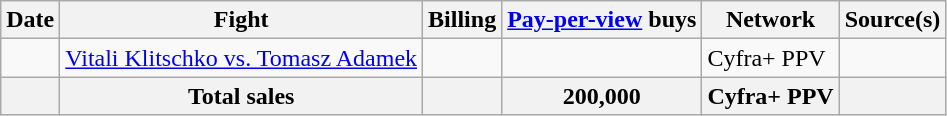<table class="wikitable">
<tr>
<th>Date</th>
<th>Fight</th>
<th>Billing</th>
<th><a href='#'>Pay-per-view</a> buys</th>
<th>Network</th>
<th>Source(s)</th>
</tr>
<tr>
<td></td>
<td><a href='#'>Vitali Klitschko vs. Tomasz Adamek</a></td>
<td></td>
<td></td>
<td>Cyfra+ PPV</td>
<td></td>
</tr>
<tr>
<th></th>
<th>Total sales</th>
<th></th>
<th>200,000</th>
<th>Cyfra+ PPV</th>
<th></th>
</tr>
</table>
